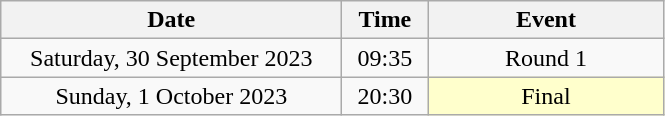<table class = "wikitable" style="text-align:center;">
<tr>
<th width=220>Date</th>
<th width=50>Time</th>
<th width=150>Event</th>
</tr>
<tr>
<td>Saturday, 30 September 2023</td>
<td>09:35</td>
<td>Round 1</td>
</tr>
<tr>
<td>Sunday, 1 October 2023</td>
<td>20:30</td>
<td bgcolor=ffffcc>Final</td>
</tr>
</table>
